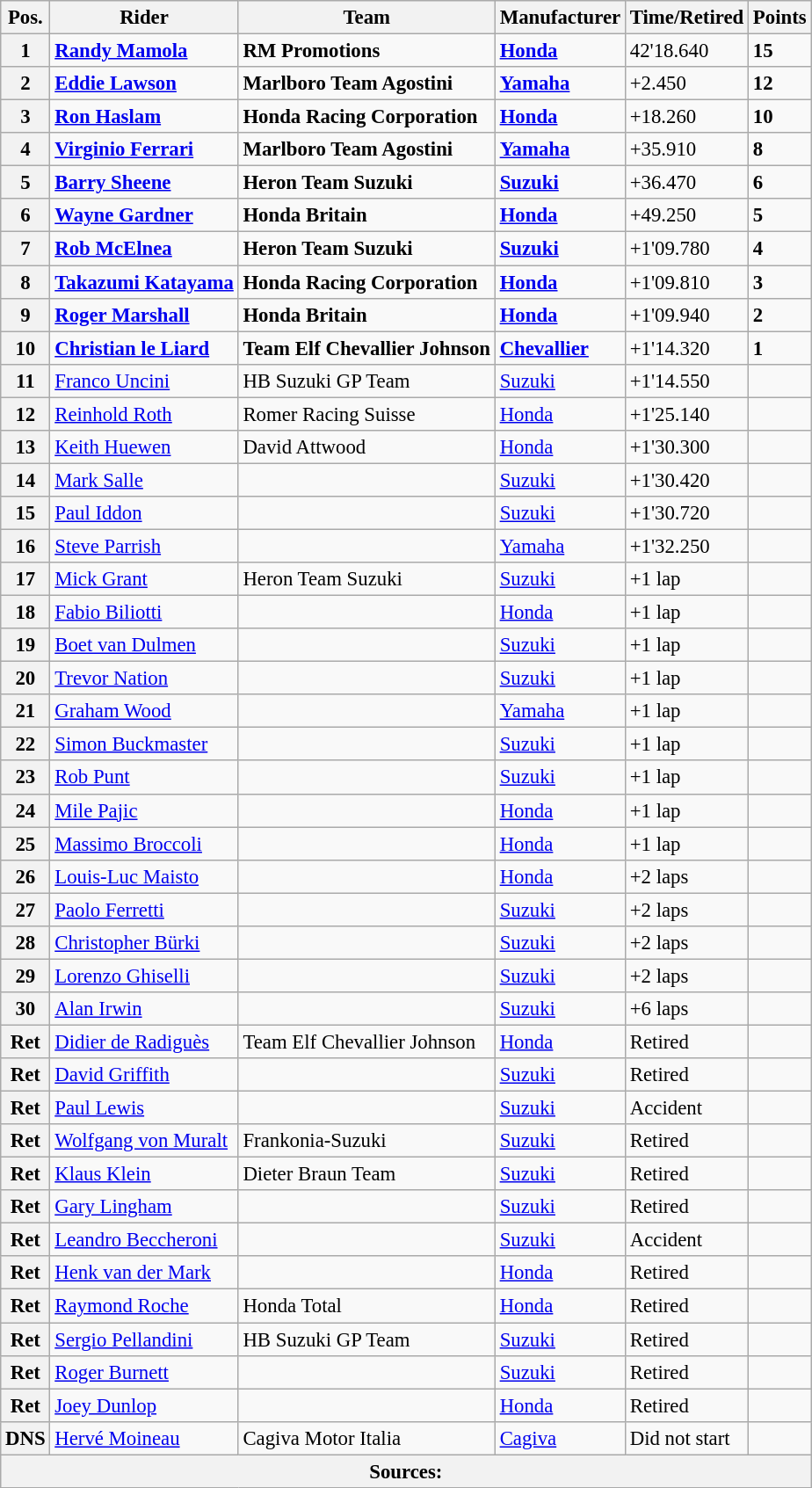<table class="wikitable" style="font-size: 95%;">
<tr>
<th>Pos.</th>
<th>Rider</th>
<th>Team</th>
<th>Manufacturer</th>
<th>Time/Retired</th>
<th>Points</th>
</tr>
<tr>
<th>1</th>
<td> <strong><a href='#'>Randy Mamola</a></strong></td>
<td><strong>RM Promotions</strong></td>
<td><strong><a href='#'>Honda</a></strong></td>
<td>42'18.640</td>
<td><strong>15</strong></td>
</tr>
<tr>
<th>2</th>
<td> <strong><a href='#'>Eddie Lawson</a></strong></td>
<td><strong>Marlboro Team Agostini</strong></td>
<td><strong><a href='#'>Yamaha</a></strong></td>
<td>+2.450</td>
<td><strong>12</strong></td>
</tr>
<tr>
<th>3</th>
<td> <strong><a href='#'>Ron Haslam</a></strong></td>
<td><strong>Honda Racing Corporation</strong></td>
<td><strong><a href='#'>Honda</a></strong></td>
<td>+18.260</td>
<td><strong>10</strong></td>
</tr>
<tr>
<th>4</th>
<td> <strong><a href='#'>Virginio Ferrari</a></strong></td>
<td><strong>Marlboro Team Agostini</strong></td>
<td><strong><a href='#'>Yamaha</a></strong></td>
<td>+35.910</td>
<td><strong>8</strong></td>
</tr>
<tr>
<th>5</th>
<td> <strong><a href='#'>Barry Sheene</a></strong></td>
<td><strong>Heron Team Suzuki</strong></td>
<td><strong><a href='#'>Suzuki</a></strong></td>
<td>+36.470</td>
<td><strong>6</strong></td>
</tr>
<tr>
<th>6</th>
<td> <strong><a href='#'>Wayne Gardner</a></strong></td>
<td><strong>Honda Britain</strong></td>
<td><strong><a href='#'>Honda</a></strong></td>
<td>+49.250</td>
<td><strong>5</strong></td>
</tr>
<tr>
<th>7</th>
<td> <strong><a href='#'>Rob McElnea</a></strong></td>
<td><strong>Heron Team Suzuki</strong></td>
<td><strong><a href='#'>Suzuki</a></strong></td>
<td>+1'09.780</td>
<td><strong>4</strong></td>
</tr>
<tr>
<th>8</th>
<td> <strong><a href='#'>Takazumi Katayama</a></strong></td>
<td><strong>Honda Racing Corporation</strong></td>
<td><strong><a href='#'>Honda</a></strong></td>
<td>+1'09.810</td>
<td><strong>3</strong></td>
</tr>
<tr>
<th>9</th>
<td> <strong><a href='#'>Roger Marshall</a></strong></td>
<td><strong>Honda Britain</strong></td>
<td><strong><a href='#'>Honda</a></strong></td>
<td>+1'09.940</td>
<td><strong>2</strong></td>
</tr>
<tr>
<th>10</th>
<td> <strong><a href='#'>Christian le Liard</a></strong></td>
<td><strong>Team Elf Chevallier Johnson</strong></td>
<td><strong><a href='#'>Chevallier</a></strong></td>
<td>+1'14.320</td>
<td><strong>1</strong></td>
</tr>
<tr>
<th>11</th>
<td> <a href='#'>Franco Uncini</a></td>
<td>HB Suzuki GP Team</td>
<td><a href='#'>Suzuki</a></td>
<td>+1'14.550</td>
<td></td>
</tr>
<tr>
<th>12</th>
<td> <a href='#'>Reinhold Roth</a></td>
<td>Romer Racing Suisse</td>
<td><a href='#'>Honda</a></td>
<td>+1'25.140</td>
<td></td>
</tr>
<tr>
<th>13</th>
<td> <a href='#'>Keith Huewen</a></td>
<td>David Attwood</td>
<td><a href='#'>Honda</a></td>
<td>+1'30.300</td>
<td></td>
</tr>
<tr>
<th>14</th>
<td> <a href='#'>Mark Salle</a></td>
<td></td>
<td><a href='#'>Suzuki</a></td>
<td>+1'30.420</td>
<td></td>
</tr>
<tr>
<th>15</th>
<td> <a href='#'>Paul Iddon</a></td>
<td></td>
<td><a href='#'>Suzuki</a></td>
<td>+1'30.720</td>
<td></td>
</tr>
<tr>
<th>16</th>
<td> <a href='#'>Steve Parrish</a></td>
<td></td>
<td><a href='#'>Yamaha</a></td>
<td>+1'32.250</td>
<td></td>
</tr>
<tr>
<th>17</th>
<td> <a href='#'>Mick Grant</a></td>
<td>Heron Team Suzuki</td>
<td><a href='#'>Suzuki</a></td>
<td>+1 lap</td>
<td></td>
</tr>
<tr>
<th>18</th>
<td> <a href='#'>Fabio Biliotti</a></td>
<td></td>
<td><a href='#'>Honda</a></td>
<td>+1 lap</td>
<td></td>
</tr>
<tr>
<th>19</th>
<td> <a href='#'>Boet van Dulmen</a></td>
<td></td>
<td><a href='#'>Suzuki</a></td>
<td>+1 lap</td>
<td></td>
</tr>
<tr>
<th>20</th>
<td> <a href='#'>Trevor Nation</a></td>
<td></td>
<td><a href='#'>Suzuki</a></td>
<td>+1 lap</td>
<td></td>
</tr>
<tr>
<th>21</th>
<td> <a href='#'>Graham Wood</a></td>
<td></td>
<td><a href='#'>Yamaha</a></td>
<td>+1 lap</td>
<td></td>
</tr>
<tr>
<th>22</th>
<td> <a href='#'>Simon Buckmaster</a></td>
<td></td>
<td><a href='#'>Suzuki</a></td>
<td>+1 lap</td>
<td></td>
</tr>
<tr>
<th>23</th>
<td> <a href='#'>Rob Punt</a></td>
<td></td>
<td><a href='#'>Suzuki</a></td>
<td>+1 lap</td>
<td></td>
</tr>
<tr>
<th>24</th>
<td> <a href='#'>Mile Pajic</a></td>
<td></td>
<td><a href='#'>Honda</a></td>
<td>+1 lap</td>
<td></td>
</tr>
<tr>
<th>25</th>
<td> <a href='#'>Massimo Broccoli</a></td>
<td></td>
<td><a href='#'>Honda</a></td>
<td>+1 lap</td>
<td></td>
</tr>
<tr>
<th>26</th>
<td> <a href='#'>Louis-Luc Maisto</a></td>
<td></td>
<td><a href='#'>Honda</a></td>
<td>+2 laps</td>
<td></td>
</tr>
<tr>
<th>27</th>
<td> <a href='#'>Paolo Ferretti</a></td>
<td></td>
<td><a href='#'>Suzuki</a></td>
<td>+2 laps</td>
<td></td>
</tr>
<tr>
<th>28</th>
<td> <a href='#'>Christopher Bürki</a></td>
<td></td>
<td><a href='#'>Suzuki</a></td>
<td>+2 laps</td>
<td></td>
</tr>
<tr>
<th>29</th>
<td> <a href='#'>Lorenzo Ghiselli</a></td>
<td></td>
<td><a href='#'>Suzuki</a></td>
<td>+2 laps</td>
<td></td>
</tr>
<tr>
<th>30</th>
<td> <a href='#'>Alan Irwin</a></td>
<td></td>
<td><a href='#'>Suzuki</a></td>
<td>+6 laps</td>
<td></td>
</tr>
<tr>
<th>Ret</th>
<td> <a href='#'>Didier de Radiguès</a></td>
<td>Team Elf Chevallier Johnson</td>
<td><a href='#'>Honda</a></td>
<td>Retired</td>
<td></td>
</tr>
<tr>
<th>Ret</th>
<td> <a href='#'>David Griffith</a></td>
<td></td>
<td><a href='#'>Suzuki</a></td>
<td>Retired</td>
<td></td>
</tr>
<tr>
<th>Ret</th>
<td> <a href='#'>Paul Lewis</a></td>
<td></td>
<td><a href='#'>Suzuki</a></td>
<td>Accident</td>
<td></td>
</tr>
<tr>
<th>Ret</th>
<td> <a href='#'>Wolfgang von Muralt</a></td>
<td>Frankonia-Suzuki</td>
<td><a href='#'>Suzuki</a></td>
<td>Retired</td>
<td></td>
</tr>
<tr>
<th>Ret</th>
<td> <a href='#'>Klaus Klein</a></td>
<td>Dieter Braun Team</td>
<td><a href='#'>Suzuki</a></td>
<td>Retired</td>
<td></td>
</tr>
<tr>
<th>Ret</th>
<td> <a href='#'>Gary Lingham</a></td>
<td></td>
<td><a href='#'>Suzuki</a></td>
<td>Retired</td>
<td></td>
</tr>
<tr>
<th>Ret</th>
<td> <a href='#'>Leandro Beccheroni</a></td>
<td></td>
<td><a href='#'>Suzuki</a></td>
<td>Accident</td>
<td></td>
</tr>
<tr>
<th>Ret</th>
<td> <a href='#'>Henk van der Mark</a></td>
<td></td>
<td><a href='#'>Honda</a></td>
<td>Retired</td>
<td></td>
</tr>
<tr>
<th>Ret</th>
<td> <a href='#'>Raymond Roche</a></td>
<td>Honda Total</td>
<td><a href='#'>Honda</a></td>
<td>Retired</td>
<td></td>
</tr>
<tr>
<th>Ret</th>
<td> <a href='#'>Sergio Pellandini</a></td>
<td>HB Suzuki GP Team</td>
<td><a href='#'>Suzuki</a></td>
<td>Retired</td>
<td></td>
</tr>
<tr>
<th>Ret</th>
<td> <a href='#'>Roger Burnett</a></td>
<td></td>
<td><a href='#'>Suzuki</a></td>
<td>Retired</td>
<td></td>
</tr>
<tr>
<th>Ret</th>
<td> <a href='#'>Joey Dunlop</a></td>
<td></td>
<td><a href='#'>Honda</a></td>
<td>Retired</td>
<td></td>
</tr>
<tr>
<th>DNS</th>
<td> <a href='#'>Hervé Moineau</a></td>
<td>Cagiva Motor Italia</td>
<td><a href='#'>Cagiva</a></td>
<td>Did not start</td>
<td></td>
</tr>
<tr>
<th colspan=8>Sources:</th>
</tr>
</table>
